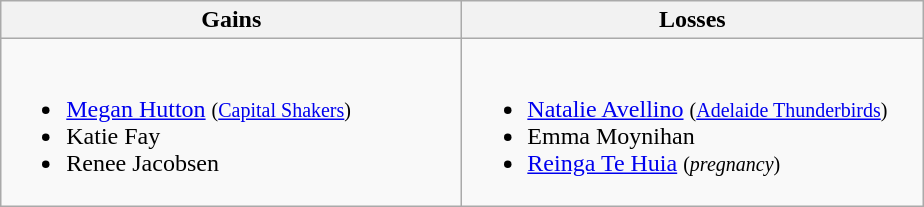<table class=wikitable>
<tr>
<th width=300> Gains</th>
<th width=300> Losses</th>
</tr>
<tr>
<td><br><ul><li><a href='#'>Megan Hutton</a> <small>(<a href='#'>Capital Shakers</a>)</small></li><li>Katie Fay</li><li>Renee Jacobsen</li></ul></td>
<td><br><ul><li><a href='#'>Natalie Avellino</a> <small>(<a href='#'>Adelaide Thunderbirds</a>)</small></li><li>Emma Moynihan</li><li><a href='#'>Reinga Te Huia</a> <small>(<em>pregnancy</em>)</small></li></ul></td>
</tr>
</table>
